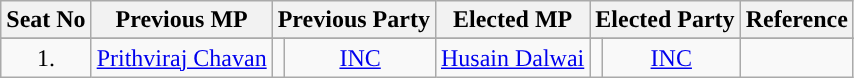<table class="wikitable">
<tr>
<th>Seat No</th>
<th>Previous MP</th>
<th colspan=2>Previous Party</th>
<th>Elected MP</th>
<th colspan=2>Elected Party</th>
<th>Reference</th>
</tr>
<tr>
</tr>
<tr style="text-align:center;">
<td>1.</td>
<td><a href='#'>Prithviraj Chavan</a></td>
<td width="1px"></td>
<td><a href='#'>INC</a></td>
<td><a href='#'>Husain Dalwai</a></td>
<td width="1px"></td>
<td><a href='#'>INC</a></td>
<td></td>
</tr>
</table>
